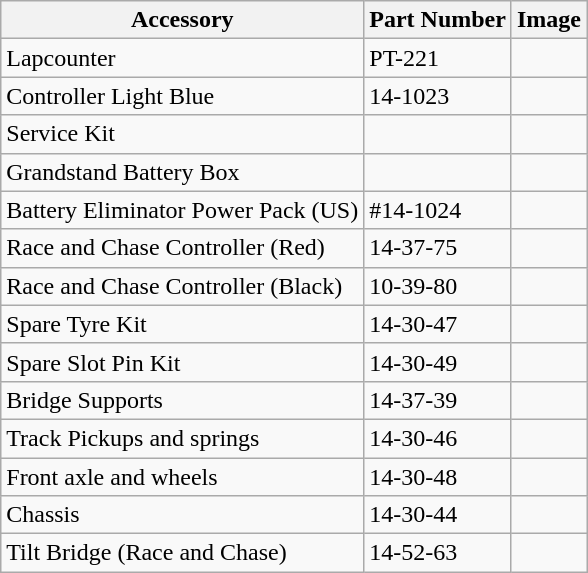<table class="wikitable">
<tr>
<th>Accessory</th>
<th>Part Number</th>
<th>Image</th>
</tr>
<tr>
<td>Lapcounter</td>
<td>PT-221</td>
<td></td>
</tr>
<tr>
<td>Controller Light Blue</td>
<td>14-1023</td>
<td></td>
</tr>
<tr>
<td>Service Kit</td>
<td></td>
<td></td>
</tr>
<tr>
<td>Grandstand Battery Box</td>
<td></td>
<td></td>
</tr>
<tr>
<td>Battery Eliminator Power Pack (US)</td>
<td>#14-1024</td>
<td></td>
</tr>
<tr>
<td>Race and Chase Controller (Red)</td>
<td>14-37-75</td>
<td></td>
</tr>
<tr>
<td>Race and Chase Controller (Black)</td>
<td>10-39-80</td>
<td></td>
</tr>
<tr>
<td>Spare Tyre Kit</td>
<td>14-30-47</td>
<td></td>
</tr>
<tr>
<td>Spare Slot Pin Kit</td>
<td>14-30-49</td>
<td></td>
</tr>
<tr>
<td>Bridge Supports</td>
<td>14-37-39</td>
<td></td>
</tr>
<tr>
<td>Track Pickups and springs</td>
<td>14-30-46</td>
<td></td>
</tr>
<tr>
<td>Front axle and wheels</td>
<td>14-30-48</td>
<td></td>
</tr>
<tr>
<td>Chassis</td>
<td>14-30-44</td>
<td></td>
</tr>
<tr>
<td>Tilt Bridge (Race and Chase)</td>
<td>14-52-63</td>
<td></td>
</tr>
</table>
